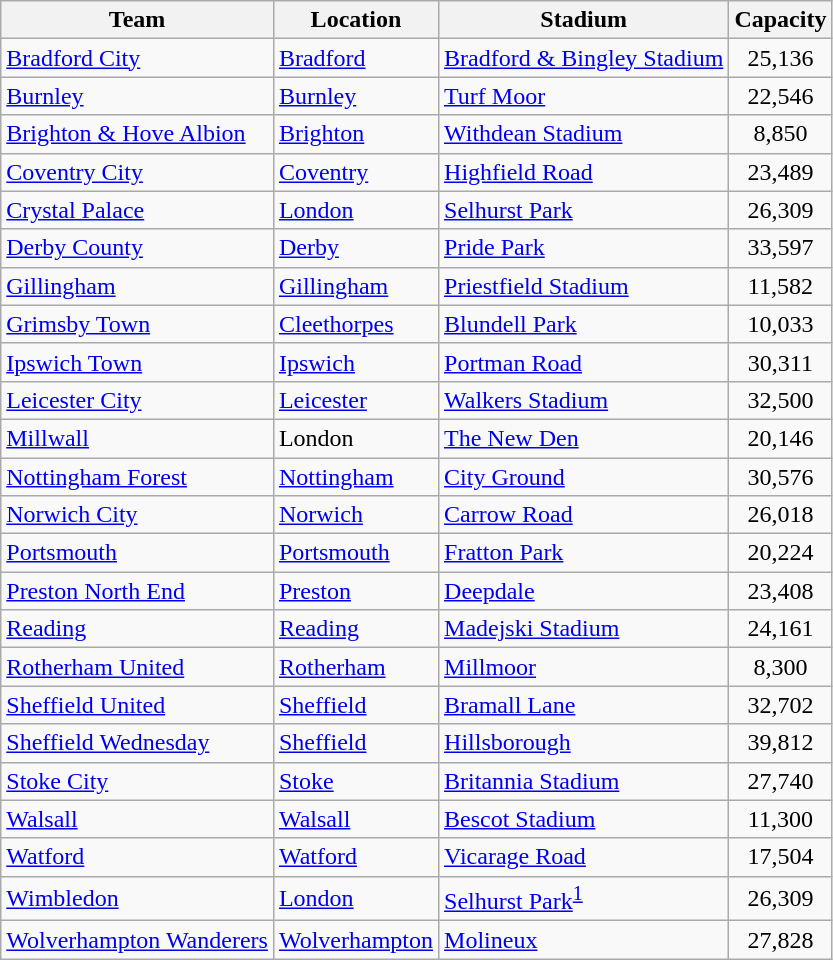<table class="wikitable sortable" style="text-align: left;">
<tr>
<th>Team</th>
<th>Location</th>
<th>Stadium</th>
<th>Capacity</th>
</tr>
<tr>
<td><a href='#'>Bradford City</a></td>
<td><a href='#'>Bradford</a></td>
<td><a href='#'>Bradford & Bingley Stadium</a></td>
<td align=center>25,136</td>
</tr>
<tr>
<td><a href='#'>Burnley</a></td>
<td><a href='#'>Burnley</a></td>
<td><a href='#'>Turf Moor</a></td>
<td align=center>22,546</td>
</tr>
<tr>
<td><a href='#'>Brighton & Hove Albion</a></td>
<td><a href='#'>Brighton</a></td>
<td><a href='#'>Withdean Stadium</a></td>
<td align=center>8,850</td>
</tr>
<tr>
<td><a href='#'>Coventry City</a></td>
<td><a href='#'>Coventry</a></td>
<td><a href='#'>Highfield Road</a></td>
<td align=center>23,489</td>
</tr>
<tr>
<td><a href='#'>Crystal Palace</a></td>
<td><a href='#'>London</a></td>
<td><a href='#'>Selhurst Park</a></td>
<td align=center>26,309</td>
</tr>
<tr>
<td><a href='#'>Derby County</a></td>
<td><a href='#'>Derby</a></td>
<td><a href='#'>Pride Park</a></td>
<td align=center>33,597</td>
</tr>
<tr>
<td><a href='#'>Gillingham</a></td>
<td><a href='#'>Gillingham</a></td>
<td><a href='#'>Priestfield Stadium</a></td>
<td align=center>11,582</td>
</tr>
<tr>
<td><a href='#'>Grimsby Town</a></td>
<td><a href='#'>Cleethorpes</a></td>
<td><a href='#'>Blundell Park</a></td>
<td align=center>10,033</td>
</tr>
<tr>
<td><a href='#'>Ipswich Town</a></td>
<td><a href='#'>Ipswich</a></td>
<td><a href='#'>Portman Road</a></td>
<td align=center>30,311</td>
</tr>
<tr>
<td><a href='#'>Leicester City</a></td>
<td><a href='#'>Leicester</a></td>
<td><a href='#'>Walkers Stadium</a></td>
<td align=center>32,500</td>
</tr>
<tr>
<td><a href='#'>Millwall</a></td>
<td>London</td>
<td><a href='#'>The New Den</a></td>
<td align=center>20,146</td>
</tr>
<tr>
<td><a href='#'>Nottingham Forest</a></td>
<td><a href='#'>Nottingham</a></td>
<td><a href='#'>City Ground</a></td>
<td align=center>30,576</td>
</tr>
<tr>
<td><a href='#'>Norwich City</a></td>
<td><a href='#'>Norwich</a></td>
<td><a href='#'>Carrow Road</a></td>
<td align=center>26,018</td>
</tr>
<tr>
<td><a href='#'>Portsmouth</a></td>
<td><a href='#'>Portsmouth</a></td>
<td><a href='#'>Fratton Park</a></td>
<td align=center>20,224</td>
</tr>
<tr>
<td><a href='#'>Preston North End</a></td>
<td><a href='#'>Preston</a></td>
<td><a href='#'>Deepdale</a></td>
<td align=center>23,408</td>
</tr>
<tr>
<td><a href='#'>Reading</a></td>
<td><a href='#'>Reading</a></td>
<td><a href='#'>Madejski Stadium</a></td>
<td align=center>24,161</td>
</tr>
<tr>
<td><a href='#'>Rotherham United</a></td>
<td><a href='#'>Rotherham</a></td>
<td><a href='#'>Millmoor</a></td>
<td align=center>8,300</td>
</tr>
<tr>
<td><a href='#'>Sheffield United</a></td>
<td><a href='#'>Sheffield</a></td>
<td><a href='#'>Bramall Lane</a></td>
<td align=center>32,702</td>
</tr>
<tr>
<td><a href='#'>Sheffield Wednesday</a></td>
<td><a href='#'>Sheffield</a></td>
<td><a href='#'>Hillsborough</a></td>
<td align=center>39,812</td>
</tr>
<tr>
<td><a href='#'>Stoke City</a></td>
<td><a href='#'>Stoke</a></td>
<td><a href='#'>Britannia Stadium</a></td>
<td align=center>27,740</td>
</tr>
<tr>
<td><a href='#'>Walsall</a></td>
<td><a href='#'>Walsall</a></td>
<td><a href='#'>Bescot Stadium</a></td>
<td align=center>11,300</td>
</tr>
<tr>
<td><a href='#'>Watford</a></td>
<td><a href='#'>Watford</a></td>
<td><a href='#'>Vicarage Road</a></td>
<td align=center>17,504</td>
</tr>
<tr>
<td><a href='#'>Wimbledon</a></td>
<td><a href='#'>London</a></td>
<td><a href='#'>Selhurst Park</a><sup><a href='#'>1</a></sup></td>
<td align=center>26,309</td>
</tr>
<tr>
<td><a href='#'>Wolverhampton Wanderers</a></td>
<td><a href='#'>Wolverhampton</a></td>
<td><a href='#'>Molineux</a></td>
<td align=center>27,828</td>
</tr>
</table>
